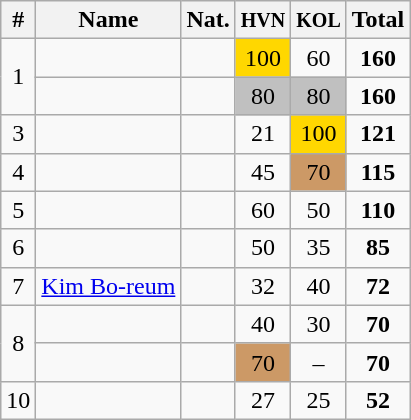<table class="wikitable sortable" style="text-align:center;">
<tr>
<th>#</th>
<th>Name</th>
<th>Nat.</th>
<th><small>HVN</small></th>
<th><small>KOL</small></th>
<th>Total</th>
</tr>
<tr>
<td rowspan=2>1</td>
<td align=left></td>
<td></td>
<td bgcolor="gold">100</td>
<td>60</td>
<td><strong>160</strong></td>
</tr>
<tr>
<td align=left></td>
<td></td>
<td bgcolor="silver">80</td>
<td bgcolor="silver">80</td>
<td><strong>160</strong></td>
</tr>
<tr>
<td>3</td>
<td align=left></td>
<td></td>
<td>21</td>
<td bgcolor="gold">100</td>
<td><strong>121</strong></td>
</tr>
<tr>
<td>4</td>
<td align=left></td>
<td></td>
<td>45</td>
<td bgcolor=CC9966>70</td>
<td><strong>115</strong></td>
</tr>
<tr>
<td>5</td>
<td align=left></td>
<td></td>
<td>60</td>
<td>50</td>
<td><strong>110</strong></td>
</tr>
<tr>
<td>6</td>
<td align=left></td>
<td></td>
<td>50</td>
<td>35</td>
<td><strong>85</strong></td>
</tr>
<tr>
<td>7</td>
<td align=left><a href='#'>Kim Bo-reum</a></td>
<td></td>
<td>32</td>
<td>40</td>
<td><strong>72</strong></td>
</tr>
<tr>
<td rowspan=2>8</td>
<td align=left></td>
<td></td>
<td>40</td>
<td>30</td>
<td><strong>70</strong></td>
</tr>
<tr>
<td align=left></td>
<td></td>
<td bgcolor=CC9966>70</td>
<td>–</td>
<td><strong>70</strong></td>
</tr>
<tr>
<td>10</td>
<td align=left></td>
<td></td>
<td>27</td>
<td>25</td>
<td><strong>52</strong></td>
</tr>
</table>
